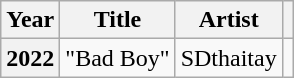<table class="wikitable">
<tr>
<th>Year</th>
<th>Title</th>
<th>Artist</th>
<th></th>
</tr>
<tr>
<th>2022</th>
<td>"Bad Boy"</td>
<td>SDthaitay</td>
<td></td>
</tr>
</table>
